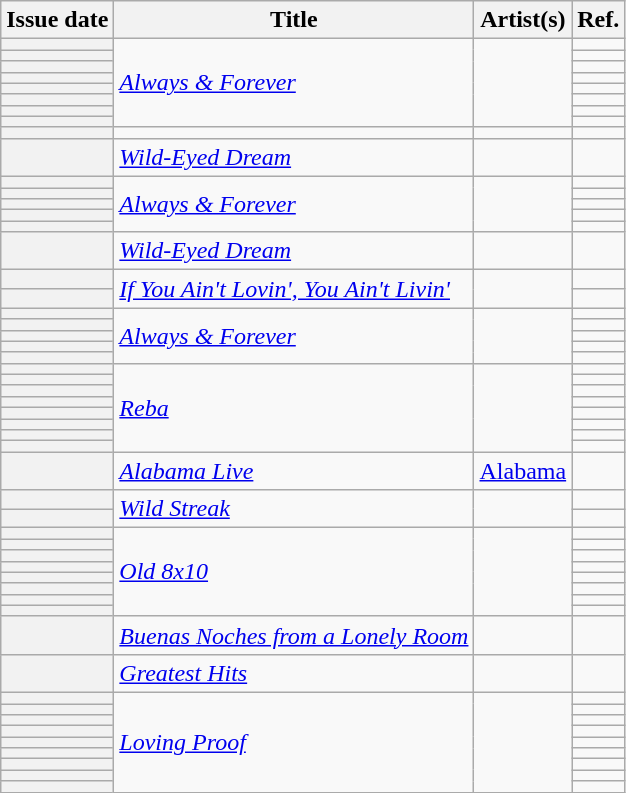<table class="wikitable sortable plainrowheaders">
<tr>
<th scope=col>Issue date</th>
<th scope=col>Title</th>
<th scope=col>Artist(s)</th>
<th scope=col class=unsortable>Ref.</th>
</tr>
<tr>
<th scope=row></th>
<td rowspan="8"><em><a href='#'>Always & Forever</a></em></td>
<td rowspan="8"></td>
<td align=center></td>
</tr>
<tr>
<th scope=row></th>
<td align=center></td>
</tr>
<tr>
<th scope=row></th>
<td align=center></td>
</tr>
<tr>
<th scope=row></th>
<td align=center></td>
</tr>
<tr>
<th scope=row></th>
<td align=center></td>
</tr>
<tr>
<th scope=row></th>
<td align=center></td>
</tr>
<tr>
<th scope=row></th>
<td align=center></td>
</tr>
<tr>
<th scope=row></th>
<td align=center></td>
</tr>
<tr>
<th scope=row></th>
<td><em></em></td>
<td></td>
<td align=center></td>
</tr>
<tr>
<th scope=row></th>
<td><em><a href='#'>Wild-Eyed Dream</a></em></td>
<td></td>
<td align=center></td>
</tr>
<tr>
<th scope=row></th>
<td rowspan="5"><em><a href='#'>Always & Forever</a></em></td>
<td rowspan="5"></td>
<td align=center></td>
</tr>
<tr>
<th scope=row></th>
<td align=center></td>
</tr>
<tr>
<th scope=row></th>
<td align=center></td>
</tr>
<tr>
<th scope=row></th>
<td align=center></td>
</tr>
<tr>
<th scope=row></th>
<td align=center></td>
</tr>
<tr>
<th scope=row></th>
<td><em><a href='#'>Wild-Eyed Dream</a></em></td>
<td></td>
<td align=center></td>
</tr>
<tr>
<th scope=row></th>
<td rowspan="2"><em><a href='#'>If You Ain't Lovin', You Ain't Livin'</a></em></td>
<td rowspan="2"></td>
<td align=center></td>
</tr>
<tr>
<th scope=row></th>
<td align=center></td>
</tr>
<tr>
<th scope=row></th>
<td rowspan="5"><em><a href='#'>Always & Forever</a></em></td>
<td rowspan="5"></td>
<td align=center></td>
</tr>
<tr>
<th scope=row></th>
<td align=center></td>
</tr>
<tr>
<th scope=row></th>
<td align=center></td>
</tr>
<tr>
<th scope=row></th>
<td align=center></td>
</tr>
<tr>
<th scope=row></th>
<td align=center></td>
</tr>
<tr>
<th scope=row></th>
<td rowspan="8"><em><a href='#'>Reba</a></em></td>
<td rowspan="8"></td>
<td align=center></td>
</tr>
<tr>
<th scope=row></th>
<td align=center></td>
</tr>
<tr>
<th scope=row></th>
<td align=center></td>
</tr>
<tr>
<th scope=row></th>
<td align=center></td>
</tr>
<tr>
<th scope=row></th>
<td align=center></td>
</tr>
<tr>
<th scope=row></th>
<td align=center></td>
</tr>
<tr>
<th scope=row></th>
<td align=center></td>
</tr>
<tr>
<th scope=row></th>
<td align=center></td>
</tr>
<tr>
<th scope=row></th>
<td><em><a href='#'>Alabama Live</a></em></td>
<td><a href='#'>Alabama</a></td>
<td align=center></td>
</tr>
<tr>
<th scope=row></th>
<td rowspan="2"><em><a href='#'>Wild Streak</a></em></td>
<td rowspan="2"></td>
<td align=center></td>
</tr>
<tr>
<th scope=row></th>
<td align=center></td>
</tr>
<tr>
<th scope=row></th>
<td rowspan="8"><em><a href='#'>Old 8x10</a></em></td>
<td rowspan="8"></td>
<td align=center></td>
</tr>
<tr>
<th scope=row></th>
<td align=center></td>
</tr>
<tr>
<th scope=row></th>
<td align=center></td>
</tr>
<tr>
<th scope=row></th>
<td align=center></td>
</tr>
<tr>
<th scope=row></th>
<td align=center></td>
</tr>
<tr>
<th scope=row></th>
<td align=center></td>
</tr>
<tr>
<th scope=row></th>
<td align=center></td>
</tr>
<tr>
<th scope=row></th>
<td align=center></td>
</tr>
<tr>
<th scope=row></th>
<td><em><a href='#'>Buenas Noches from a Lonely Room</a></em></td>
<td></td>
<td align=center></td>
</tr>
<tr>
<th scope=row></th>
<td><em><a href='#'>Greatest Hits</a></em></td>
<td></td>
<td align=center></td>
</tr>
<tr>
<th scope=row></th>
<td rowspan="9"><em><a href='#'>Loving Proof</a></em></td>
<td rowspan="9"></td>
<td align=center></td>
</tr>
<tr>
<th scope=row></th>
<td align=center></td>
</tr>
<tr>
<th scope=row></th>
<td align=center></td>
</tr>
<tr>
<th scope=row></th>
<td align=center></td>
</tr>
<tr>
<th scope=row></th>
<td align=center></td>
</tr>
<tr>
<th scope=row></th>
<td align=center></td>
</tr>
<tr>
<th scope=row></th>
<td align=center></td>
</tr>
<tr>
<th scope=row></th>
<td align=center></td>
</tr>
<tr>
<th scope=row></th>
<td align=center></td>
</tr>
</table>
